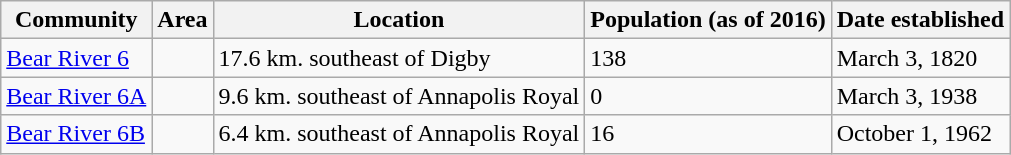<table class="wikitable">
<tr>
<th>Community</th>
<th>Area</th>
<th>Location</th>
<th>Population (as of 2016)</th>
<th>Date established</th>
</tr>
<tr>
<td><a href='#'>Bear River 6</a></td>
<td></td>
<td>17.6 km. southeast of Digby</td>
<td>138</td>
<td>March 3, 1820</td>
</tr>
<tr>
<td><a href='#'>Bear River 6A</a></td>
<td></td>
<td>9.6 km. southeast of Annapolis Royal</td>
<td>0</td>
<td>March 3, 1938</td>
</tr>
<tr>
<td><a href='#'>Bear River 6B</a></td>
<td></td>
<td>6.4 km. southeast of Annapolis Royal</td>
<td>16</td>
<td>October 1, 1962</td>
</tr>
</table>
